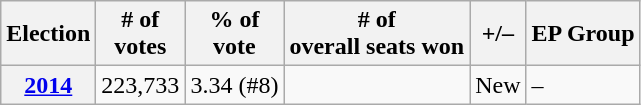<table class="wikitable">
<tr>
<th>Election</th>
<th># of<br>votes</th>
<th>% of<br>vote</th>
<th># of<br>overall seats won</th>
<th>+/–</th>
<th>EP Group</th>
</tr>
<tr>
<th><a href='#'>2014</a></th>
<td>223,733</td>
<td>3.34 (#8)</td>
<td></td>
<td>New</td>
<td>–</td>
</tr>
</table>
